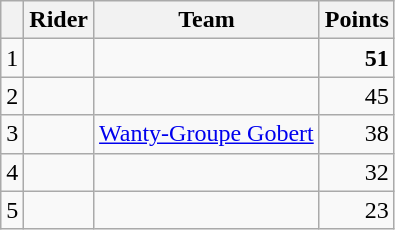<table class="wikitable" style="margin-right:10px">
<tr>
<th></th>
<th>Rider</th>
<th>Team</th>
<th>Points</th>
</tr>
<tr>
<td>1</td>
<td> </td>
<td></td>
<td style="text-align:right;"><strong>51</strong></td>
</tr>
<tr>
<td>2</td>
<td></td>
<td></td>
<td style="text-align:right;">45</td>
</tr>
<tr>
<td>3</td>
<td></td>
<td><a href='#'>Wanty-Groupe Gobert</a></td>
<td style="text-align:right;">38</td>
</tr>
<tr>
<td>4</td>
<td> </td>
<td></td>
<td style="text-align:right;">32</td>
</tr>
<tr>
<td>5</td>
<td></td>
<td></td>
<td style="text-align:right;">23</td>
</tr>
</table>
